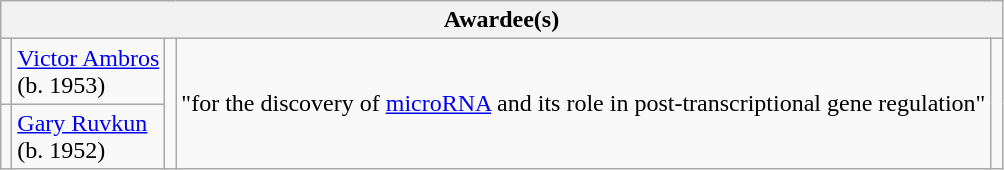<table class="wikitable">
<tr>
<th colspan="5">Awardee(s)</th>
</tr>
<tr>
<td></td>
<td><a href='#'>Victor Ambros</a><br>(b. 1953)</td>
<td rowspan="2"></td>
<td rowspan="2">"for the discovery of <a href='#'>microRNA</a> and its role in post-transcriptional gene regulation"</td>
<td rowspan="2"></td>
</tr>
<tr>
<td></td>
<td><a href='#'>Gary Ruvkun</a><br>(b. 1952)</td>
</tr>
</table>
